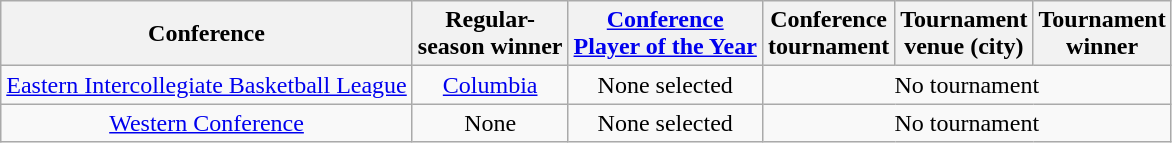<table class="wikitable" style="text-align:center;">
<tr>
<th>Conference</th>
<th>Regular- <br> season winner</th>
<th><a href='#'>Conference <br> Player of the Year</a></th>
<th>Conference <br> tournament</th>
<th>Tournament <br> venue (city)</th>
<th>Tournament <br> winner</th>
</tr>
<tr>
<td><a href='#'>Eastern Intercollegiate Basketball League</a></td>
<td><a href='#'>Columbia</a></td>
<td>None selected</td>
<td colspan=3>No tournament</td>
</tr>
<tr>
<td><a href='#'>Western Conference</a></td>
<td>None </td>
<td>None selected</td>
<td colspan=3>No tournament</td>
</tr>
</table>
